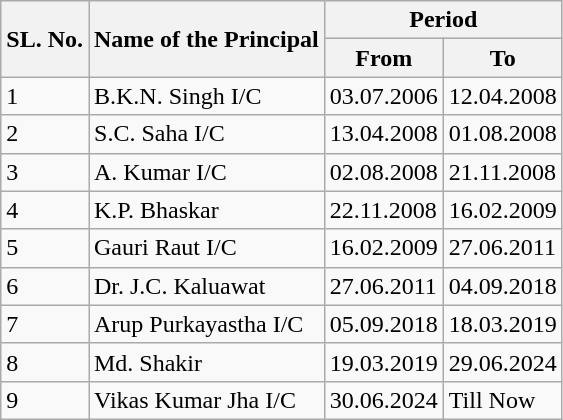<table class="wikitable sortable mw-collapsible">
<tr>
<th rowspan=2>SL. No.</th>
<th rowspan=2>Name of the Principal</th>
<th colspan="2">Period</th>
</tr>
<tr>
<th>From</th>
<th>To</th>
</tr>
<tr>
<td>1</td>
<td>B.K.N. Singh I/C</td>
<td>03.07.2006</td>
<td>12.04.2008</td>
</tr>
<tr>
<td>2</td>
<td>S.C. Saha I/C</td>
<td>13.04.2008</td>
<td>01.08.2008</td>
</tr>
<tr>
<td>3</td>
<td>A. Kumar I/C</td>
<td>02.08.2008</td>
<td>21.11.2008</td>
</tr>
<tr>
<td>4</td>
<td>K.P. Bhaskar</td>
<td>22.11.2008</td>
<td>16.02.2009</td>
</tr>
<tr>
<td>5</td>
<td>Gauri Raut I/C</td>
<td>16.02.2009</td>
<td>27.06.2011</td>
</tr>
<tr>
<td>6</td>
<td>Dr. J.C. Kaluawat</td>
<td>27.06.2011</td>
<td>04.09.2018</td>
</tr>
<tr>
<td>7</td>
<td>Arup Purkayastha I/C</td>
<td>05.09.2018</td>
<td>18.03.2019</td>
</tr>
<tr>
<td>8</td>
<td>Md. Shakir</td>
<td>19.03.2019</td>
<td>29.06.2024</td>
</tr>
<tr>
<td>9</td>
<td>Vikas Kumar Jha I/C</td>
<td>30.06.2024</td>
<td>Till Now</td>
</tr>
</table>
